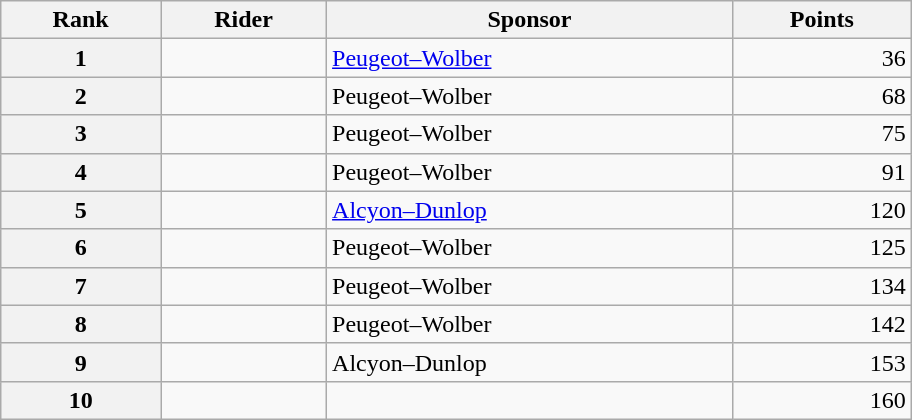<table class="wikitable" style="width:38em; margin-bottom:0;">
<tr>
<th scope="col">Rank</th>
<th scope="col">Rider</th>
<th scope="col">Sponsor</th>
<th scope="col">Points</th>
</tr>
<tr>
<th scope="col">1</th>
<td></td>
<td><a href='#'>Peugeot–Wolber</a></td>
<td style="text-align:right;">36</td>
</tr>
<tr>
<th scope="col">2</th>
<td></td>
<td>Peugeot–Wolber</td>
<td style="text-align:right;">68</td>
</tr>
<tr>
<th scope="col">3</th>
<td></td>
<td>Peugeot–Wolber</td>
<td style="text-align:right;">75</td>
</tr>
<tr>
<th scope="col">4</th>
<td></td>
<td>Peugeot–Wolber</td>
<td style="text-align:right;">91</td>
</tr>
<tr>
<th scope="col">5</th>
<td></td>
<td><a href='#'>Alcyon–Dunlop</a></td>
<td style="text-align:right;">120</td>
</tr>
<tr>
<th scope="col">6</th>
<td></td>
<td>Peugeot–Wolber</td>
<td style="text-align:right;">125</td>
</tr>
<tr>
<th scope="col">7</th>
<td></td>
<td>Peugeot–Wolber</td>
<td style="text-align:right;">134</td>
</tr>
<tr>
<th scope="col">8</th>
<td></td>
<td>Peugeot–Wolber</td>
<td style="text-align:right;">142</td>
</tr>
<tr>
<th scope="col">9</th>
<td></td>
<td>Alcyon–Dunlop</td>
<td style="text-align:right;">153</td>
</tr>
<tr>
<th scope="col">10</th>
<td></td>
<td></td>
<td style="text-align:right;">160</td>
</tr>
</table>
